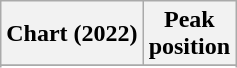<table class="wikitable sortable plainrowheaders" style="text-align:center">
<tr>
<th scope="col">Chart (2022)</th>
<th scope="col">Peak<br>position</th>
</tr>
<tr>
</tr>
<tr>
</tr>
</table>
